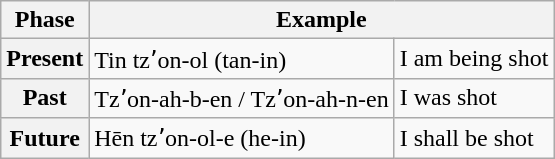<table class= "wikitable">
<tr>
<th colspan=2>Phase</th>
<th colspan=2>Example</th>
</tr>
<tr>
<th colspan=2>Present</th>
<td>Tin tzʼon-ol (tan-in)</td>
<td>I am being shot</td>
</tr>
<tr>
<th colspan=2>Past</th>
<td>Tzʼon-ah-b-en / Tzʼon-ah-n-en</td>
<td>I was shot</td>
</tr>
<tr>
<th colspan=2>Future</th>
<td>Hēn tzʼon-ol-e (he-in)</td>
<td>I shall be shot</td>
</tr>
</table>
